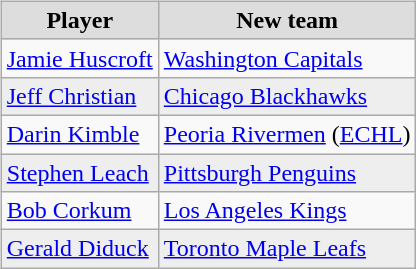<table cellspacing="10">
<tr>
<td valign="top"><br><table class="wikitable">
<tr align="center"  bgcolor="#dddddd">
<td><strong>Player</strong></td>
<td><strong>New team</strong></td>
</tr>
<tr>
<td><a href='#'>Jamie Huscroft</a></td>
<td><a href='#'>Washington Capitals</a></td>
</tr>
<tr bgcolor="#eeeeee">
<td><a href='#'>Jeff Christian</a></td>
<td><a href='#'>Chicago Blackhawks</a></td>
</tr>
<tr>
<td><a href='#'>Darin Kimble</a></td>
<td><a href='#'>Peoria Rivermen</a> (<a href='#'>ECHL</a>)</td>
</tr>
<tr bgcolor="#eeeeee">
<td><a href='#'>Stephen Leach</a></td>
<td><a href='#'>Pittsburgh Penguins</a></td>
</tr>
<tr>
<td><a href='#'>Bob Corkum</a></td>
<td><a href='#'>Los Angeles Kings</a></td>
</tr>
<tr bgcolor="#eeeeee">
<td><a href='#'>Gerald Diduck</a></td>
<td><a href='#'>Toronto Maple Leafs</a></td>
</tr>
</table>
</td>
</tr>
</table>
